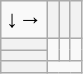<table class="wikitable" style="text-align:center;">
<tr>
<td>↓→</td>
<th></th>
<th></th>
<th></th>
</tr>
<tr>
<th></th>
<td rowspan="2"></td>
<td rowspan="2"></td>
<td rowspan="2"></td>
</tr>
<tr>
<th></th>
</tr>
<tr>
<th></th>
<td colspan="3"></td>
</tr>
</table>
